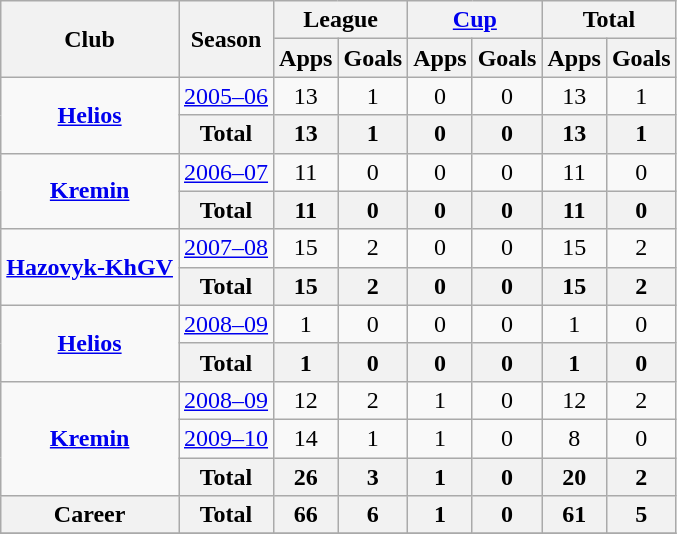<table class="wikitable sortable" style="text-align: center;">
<tr>
<th rowspan="2">Club</th>
<th rowspan="2">Season</th>
<th colspan="2">League</th>
<th colspan="2"><a href='#'>Cup</a></th>
<th colspan="2">Total</th>
</tr>
<tr>
<th>Apps</th>
<th>Goals</th>
<th>Apps</th>
<th>Goals</th>
<th>Apps</th>
<th>Goals</th>
</tr>
<tr>
<td rowspan="2"><strong><a href='#'>Helios</a></strong></td>
<td><a href='#'>2005–06</a></td>
<td>13</td>
<td>1</td>
<td>0</td>
<td>0</td>
<td>13</td>
<td>1</td>
</tr>
<tr>
<th>Total</th>
<th>13</th>
<th>1</th>
<th>0</th>
<th>0</th>
<th>13</th>
<th>1</th>
</tr>
<tr>
<td rowspan="2"><strong><a href='#'>Kremin</a></strong></td>
<td><a href='#'>2006–07</a></td>
<td>11</td>
<td>0</td>
<td>0</td>
<td>0</td>
<td>11</td>
<td>0</td>
</tr>
<tr>
<th>Total</th>
<th>11</th>
<th>0</th>
<th>0</th>
<th>0</th>
<th>11</th>
<th>0</th>
</tr>
<tr>
<td rowspan="2"><strong><a href='#'>Hazovyk-KhGV</a></strong></td>
<td><a href='#'>2007–08</a></td>
<td>15</td>
<td>2</td>
<td>0</td>
<td>0</td>
<td>15</td>
<td>2</td>
</tr>
<tr>
<th>Total</th>
<th>15</th>
<th>2</th>
<th>0</th>
<th>0</th>
<th>15</th>
<th>2</th>
</tr>
<tr>
<td rowspan="2"><strong><a href='#'>Helios</a></strong></td>
<td><a href='#'>2008–09</a></td>
<td>1</td>
<td>0</td>
<td>0</td>
<td>0</td>
<td>1</td>
<td>0</td>
</tr>
<tr>
<th>Total</th>
<th>1</th>
<th>0</th>
<th>0</th>
<th>0</th>
<th>1</th>
<th>0</th>
</tr>
<tr>
<td rowspan="3"><strong><a href='#'>Kremin</a></strong></td>
<td><a href='#'>2008–09</a></td>
<td>12</td>
<td>2</td>
<td>1</td>
<td>0</td>
<td>12</td>
<td>2</td>
</tr>
<tr>
<td><a href='#'>2009–10</a></td>
<td>14</td>
<td>1</td>
<td>1</td>
<td>0</td>
<td>8</td>
<td>0</td>
</tr>
<tr>
<th>Total</th>
<th>26</th>
<th>3</th>
<th>1</th>
<th>0</th>
<th>20</th>
<th>2</th>
</tr>
<tr>
<th>Career</th>
<th>Total</th>
<th>66</th>
<th>6</th>
<th>1</th>
<th>0</th>
<th>61</th>
<th>5</th>
</tr>
<tr>
</tr>
</table>
